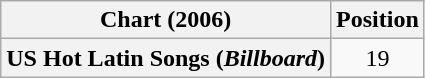<table class="wikitable plainrowheaders" style="text-align:center">
<tr>
<th scope="col">Chart (2006)</th>
<th scope="col">Position</th>
</tr>
<tr>
<th scope="row">US Hot Latin Songs (<em>Billboard</em>)</th>
<td>19</td>
</tr>
</table>
